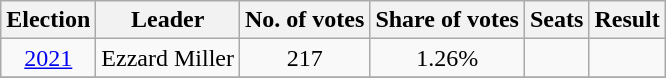<table class="sortable wikitable" style="text-align: center;">
<tr>
<th scope="col">Election</th>
<th scope="col">Leader</th>
<th scope="col">No. of votes</th>
<th scope="col">Share of votes</th>
<th scope="col">Seats</th>
<th scope="col">Result</th>
</tr>
<tr>
<td><a href='#'>2021</a></td>
<td>Ezzard Miller</td>
<td>217</td>
<td>1.26%</td>
<td></td>
<td></td>
</tr>
<tr>
</tr>
</table>
